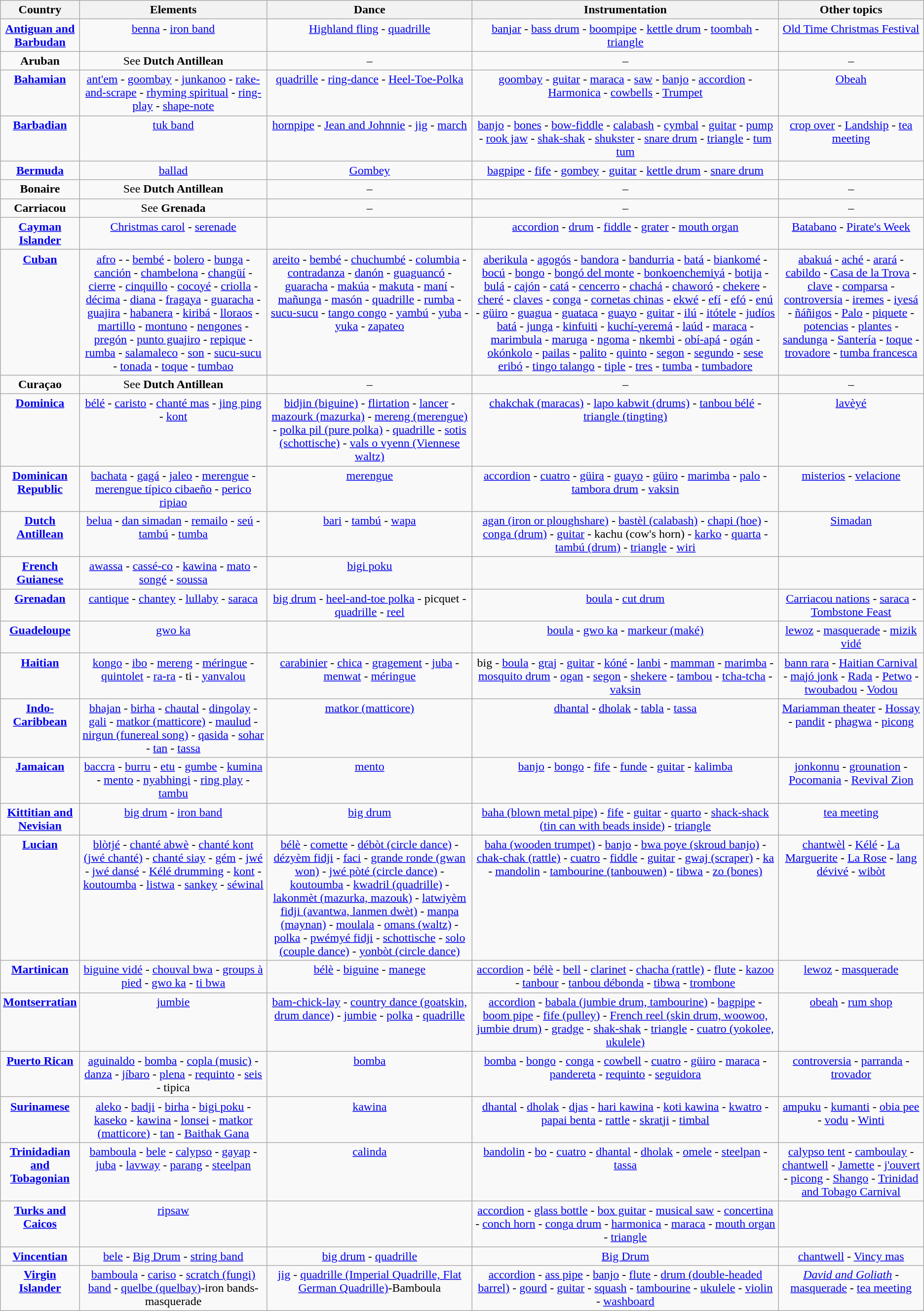<table class="wikitable" style="border-collapse: collapse; text-align:center">
<tr>
<th width=30px>Country</th>
<th>Elements</th>
<th>Dance</th>
<th>Instrumentation</th>
<th>Other topics</th>
</tr>
<tr valign="top">
<td><strong><a href='#'>Antiguan and Barbudan</a></strong></td>
<td><a href='#'>benna</a> - <a href='#'>iron band</a></td>
<td><a href='#'>Highland fling</a> - <a href='#'>quadrille</a></td>
<td><a href='#'>banjar</a> - <a href='#'>bass drum</a> - <a href='#'>boompipe</a> - <a href='#'>kettle drum</a> - <a href='#'>toombah</a> - <a href='#'>triangle</a></td>
<td><a href='#'>Old Time Christmas Festival</a></td>
</tr>
<tr valign="top">
<td><strong>Aruban</strong></td>
<td>See <strong>Dutch Antillean</strong></td>
<td>–</td>
<td>–</td>
<td>–</td>
</tr>
<tr valign="top">
<td><strong><a href='#'>Bahamian</a></strong></td>
<td><a href='#'>ant'em</a> - <a href='#'>goombay</a> - <a href='#'>junkanoo</a> - <a href='#'>rake-and-scrape</a> - <a href='#'>rhyming spiritual</a> - <a href='#'>ring-play</a> - <a href='#'>shape-note</a></td>
<td><a href='#'>quadrille</a> - <a href='#'>ring-dance</a> - <a href='#'>Heel-Toe-Polka</a></td>
<td><a href='#'>goombay</a> - <a href='#'>guitar</a> - <a href='#'>maraca</a> - <a href='#'>saw</a> - <a href='#'>banjo</a> - <a href='#'>accordion</a> - <a href='#'>Harmonica</a> - <a href='#'>cowbells</a> - <a href='#'>Trumpet</a></td>
<td><a href='#'>Obeah</a></td>
</tr>
<tr valign="top">
<td><strong><a href='#'>Barbadian</a></strong></td>
<td><a href='#'>tuk band</a></td>
<td><a href='#'>hornpipe</a> - <a href='#'>Jean and Johnnie</a> - <a href='#'>jig</a> - <a href='#'>march</a></td>
<td><a href='#'>banjo</a> - <a href='#'>bones</a> - <a href='#'>bow-fiddle</a> - <a href='#'>calabash</a> - <a href='#'>cymbal</a> - <a href='#'>guitar</a> - <a href='#'>pump</a> - <a href='#'>rook jaw</a> - <a href='#'>shak-shak</a> - <a href='#'>shukster</a> - <a href='#'>snare drum</a> - <a href='#'>triangle</a> - <a href='#'>tum tum</a></td>
<td><a href='#'>crop over</a> - <a href='#'>Landship</a> - <a href='#'>tea meeting</a></td>
</tr>
<tr valign="top">
<td><strong><a href='#'>Bermuda</a></strong></td>
<td><a href='#'>ballad</a></td>
<td><a href='#'>Gombey</a></td>
<td><a href='#'>bagpipe</a> - <a href='#'>fife</a> - <a href='#'>gombey</a> - <a href='#'>guitar</a> - <a href='#'>kettle drum</a> - <a href='#'>snare drum</a></td>
<td></td>
</tr>
<tr valign="top">
<td><strong>Bonaire</strong></td>
<td>See <strong>Dutch Antillean</strong></td>
<td>–</td>
<td>–</td>
<td>–</td>
</tr>
<tr valign="top">
<td><strong>Carriacou</strong></td>
<td>See <strong>Grenada</strong></td>
<td>–</td>
<td>–</td>
<td>–</td>
</tr>
<tr valign="top">
<td><strong><a href='#'>Cayman Islander</a></strong></td>
<td><a href='#'>Christmas carol</a> - <a href='#'>serenade</a></td>
<td></td>
<td><a href='#'>accordion</a> - <a href='#'>drum</a> - <a href='#'>fiddle</a> - <a href='#'>grater</a> - <a href='#'>mouth organ</a></td>
<td><a href='#'>Batabano</a> - <a href='#'>Pirate's Week</a></td>
</tr>
<tr valign="top">
<td><strong><a href='#'>Cuban</a></strong></td>
<td><a href='#'>afro</a> -  - <a href='#'>bembé</a> - <a href='#'>bolero</a> - <a href='#'>bunga</a> - <a href='#'>canción</a> - <a href='#'>chambelona</a> - <a href='#'>changüí</a> - <a href='#'>cierre</a> - <a href='#'>cinquillo</a> - <a href='#'>cocoyé</a> - <a href='#'>criolla</a> - <a href='#'>décima</a> - <a href='#'>diana</a> - <a href='#'>fragaya</a> - <a href='#'>guaracha</a> - <a href='#'>guajira</a> - <a href='#'>habanera</a> - <a href='#'>kiribá</a> - <a href='#'>lloraos</a> - <a href='#'>martillo</a> - <a href='#'>montuno</a> - <a href='#'>nengones</a> - <a href='#'>pregón</a> - <a href='#'>punto guajiro</a> - <a href='#'>repique</a> - <a href='#'>rumba</a> - <a href='#'>salamaleco</a> - <a href='#'>son</a> - <a href='#'>sucu-sucu</a> - <a href='#'>tonada</a> - <a href='#'>toque</a> - <a href='#'>tumbao</a></td>
<td><a href='#'>areito</a> - <a href='#'>bembé</a> - <a href='#'>chuchumbé</a> - <a href='#'>columbia</a> - <a href='#'>contradanza</a> - <a href='#'>danón</a> - <a href='#'>guaguancó</a> - <a href='#'>guaracha</a> - <a href='#'>makúa</a> - <a href='#'>makuta</a> - <a href='#'>maní</a> - <a href='#'>mañunga</a> - <a href='#'>masón</a> - <a href='#'>quadrille</a> - <a href='#'>rumba</a> - <a href='#'>sucu-sucu</a> - <a href='#'>tango congo</a> - <a href='#'>yambú</a> - <a href='#'>yuba</a> - <a href='#'>yuka</a> - <a href='#'>zapateo</a></td>
<td><a href='#'>aberikula</a> - <a href='#'>agogós</a> - <a href='#'>bandora</a> - <a href='#'>bandurria</a> - <a href='#'>batá</a> - <a href='#'>biankomé</a> - <a href='#'>bocú</a> - <a href='#'>bongo</a> - <a href='#'>bongó del monte</a> - <a href='#'>bonkoenchemiyá</a> - <a href='#'>botija</a> - <a href='#'>bulá</a> - <a href='#'>cajón</a> - <a href='#'>catá</a> - <a href='#'>cencerro</a> - <a href='#'>chachá</a> - <a href='#'>chaworó</a> - <a href='#'>chekere</a> - <a href='#'>cheré</a> - <a href='#'>claves</a> - <a href='#'>conga</a> - <a href='#'>cornetas chinas</a> - <a href='#'>ekwé</a> - <a href='#'>efí</a> - <a href='#'>efó</a> - <a href='#'>enú</a> - <a href='#'>güiro</a> - <a href='#'>guagua</a> - <a href='#'>guataca</a> - <a href='#'>guayo</a> - <a href='#'>guitar</a> - <a href='#'>ilú</a> - <a href='#'>itótele</a> - <a href='#'>judíos batá</a> - <a href='#'>junga</a> - <a href='#'>kinfuiti</a> - <a href='#'>kuchí-yeremá</a> - <a href='#'>laúd</a> - <a href='#'>maraca</a> - <a href='#'>marimbula</a> - <a href='#'>maruga</a> - <a href='#'>ngoma</a> - <a href='#'>nkembi</a> - <a href='#'>obí-apá</a> - <a href='#'>ogán</a> - <a href='#'>okónkolo</a> - <a href='#'>pailas</a> - <a href='#'>palito</a> - <a href='#'>quinto</a> - <a href='#'>segon</a> - <a href='#'>segundo</a> - <a href='#'>sese eribó</a> - <a href='#'>tingo talango</a> - <a href='#'>tiple</a> - <a href='#'>tres</a> - <a href='#'>tumba</a> - <a href='#'>tumbadore</a></td>
<td><a href='#'>abakuá</a> - <a href='#'>aché</a> - <a href='#'>arará</a> - <a href='#'>cabildo</a> - <a href='#'>Casa de la Trova</a> - <a href='#'>clave</a> - <a href='#'>comparsa</a> - <a href='#'>controversia</a> - <a href='#'>iremes</a> - <a href='#'>iyesá</a> - <a href='#'>ñáñigos</a> - <a href='#'>Palo</a> - <a href='#'>piquete</a> - <a href='#'>potencias</a> - <a href='#'>plantes</a> - <a href='#'>sandunga</a> - <a href='#'>Santería</a> - <a href='#'>toque</a> - <a href='#'>trovadore</a> - <a href='#'>tumba francesca</a></td>
</tr>
<tr valign="top">
<td><strong>Curaçao</strong></td>
<td>See <strong>Dutch Antillean</strong></td>
<td>–</td>
<td>–</td>
<td>–</td>
</tr>
<tr valign="top">
<td><strong><a href='#'>Dominica</a></strong></td>
<td><a href='#'>bélé</a> - <a href='#'>caristo</a> - <a href='#'>chanté mas</a> - <a href='#'>jing ping</a> - <a href='#'>kont</a></td>
<td><a href='#'>bidjin (biguine)</a> - <a href='#'>flirtation</a> - <a href='#'>lancer</a> - <a href='#'>mazourk (mazurka)</a> - <a href='#'>mereng (merengue)</a> - <a href='#'>polka pil (pure polka)</a> - <a href='#'>quadrille</a> - <a href='#'>sotis (schottische)</a> - <a href='#'>vals o vyenn (Viennese waltz)</a></td>
<td><a href='#'>chakchak (maracas)</a> - <a href='#'>lapo kabwit (drums)</a> - <a href='#'>tanbou bélé</a> - <a href='#'>triangle (tingting)</a></td>
<td><a href='#'>lavèyé</a></td>
</tr>
<tr valign="top">
<td><strong><a href='#'>Dominican Republic</a></strong></td>
<td><a href='#'>bachata</a> - <a href='#'>gagá</a> - <a href='#'>jaleo</a> - <a href='#'>merengue</a> - <a href='#'>merengue típico cibaeño</a> - <a href='#'>perico ripiao</a></td>
<td><a href='#'>merengue</a></td>
<td><a href='#'>accordion</a> - <a href='#'>cuatro</a> - <a href='#'>güira</a> - <a href='#'>guayo</a> - <a href='#'>güiro</a> - <a href='#'>marimba</a> - <a href='#'>palo</a> - <a href='#'>tambora drum</a> - <a href='#'>vaksin</a></td>
<td><a href='#'>misterios</a> - <a href='#'>velacione</a></td>
</tr>
<tr valign="top">
<td><strong><a href='#'>Dutch Antillean</a></strong></td>
<td><a href='#'>belua</a> - <a href='#'>dan simadan</a> - <a href='#'>remailo</a> - <a href='#'>seú</a> - <a href='#'>tambú</a> - <a href='#'>tumba</a></td>
<td><a href='#'>bari</a> - <a href='#'>tambú</a> - <a href='#'>wapa</a></td>
<td><a href='#'>agan (iron or ploughshare)</a> - <a href='#'>bastèl (calabash)</a> - <a href='#'>chapi (hoe)</a> - <a href='#'>conga (drum)</a> - <a href='#'>guitar</a> - kachu (cow's horn) - <a href='#'>karko</a> - <a href='#'>quarta</a> - <a href='#'>tambú (drum)</a> - <a href='#'>triangle</a> - <a href='#'>wiri</a></td>
<td><a href='#'>Simadan</a></td>
</tr>
<tr valign="top">
<td><strong><a href='#'>French Guianese</a></strong></td>
<td><a href='#'>awassa</a> - <a href='#'>cassé-co</a> - <a href='#'>kawina</a> - <a href='#'>mato</a> - <a href='#'>songé</a> - <a href='#'>soussa</a></td>
<td><a href='#'>bigi poku</a></td>
<td></td>
<td></td>
</tr>
<tr valign="top">
<td><strong><a href='#'>Grenadan</a></strong></td>
<td><a href='#'>cantique</a> - <a href='#'>chantey</a> - <a href='#'>lullaby</a> - <a href='#'>saraca</a></td>
<td><a href='#'>big drum</a> - <a href='#'>heel-and-toe polka</a> - picquet - <a href='#'>quadrille</a> - <a href='#'>reel</a></td>
<td><a href='#'>boula</a> - <a href='#'>cut drum</a></td>
<td><a href='#'>Carriacou nations</a> - <a href='#'>saraca</a> - <a href='#'>Tombstone Feast</a></td>
</tr>
<tr valign="top">
<td><strong><a href='#'>Guadeloupe</a></strong></td>
<td><a href='#'>gwo ka</a></td>
<td></td>
<td><a href='#'>boula</a> - <a href='#'>gwo ka</a> - <a href='#'>markeur (maké)</a></td>
<td><a href='#'>lewoz</a> - <a href='#'>masquerade</a> - <a href='#'>mizik vidé</a></td>
</tr>
<tr valign="top">
<td><strong><a href='#'>Haitian</a></strong></td>
<td><a href='#'>kongo</a> - <a href='#'>ibo</a> - <a href='#'>mereng</a> - <a href='#'>méringue</a> - <a href='#'>quintolet</a> - <a href='#'>ra-ra</a> - ti - <a href='#'>yanvalou</a></td>
<td><a href='#'>carabinier</a> - <a href='#'>chica</a> - <a href='#'>gragement</a> - <a href='#'>juba</a> - <a href='#'>menwat</a> - <a href='#'>méringue</a></td>
<td>big - <a href='#'>boula</a> - <a href='#'>graj</a> - <a href='#'>guitar</a> - <a href='#'>kóné</a> - <a href='#'>lanbi</a> - <a href='#'>mamman</a> - <a href='#'>marimba</a> - <a href='#'>mosquito drum</a> - <a href='#'>ogan</a> - <a href='#'>segon</a> - <a href='#'>shekere</a> - <a href='#'>tambou</a> - <a href='#'>tcha-tcha</a> - <a href='#'>vaksin</a></td>
<td><a href='#'>bann rara</a> - <a href='#'>Haitian Carnival</a> - <a href='#'>majó jonk</a> - <a href='#'>Rada</a> - <a href='#'>Petwo</a> - <a href='#'>twoubadou</a> - <a href='#'>Vodou</a></td>
</tr>
<tr valign="top">
<td><strong><a href='#'>Indo-Caribbean</a></strong></td>
<td><a href='#'>bhajan</a> - <a href='#'>birha</a> - <a href='#'>chautal</a> - <a href='#'>dingolay</a> - <a href='#'>gali</a> - <a href='#'>matkor (matticore)</a> - <a href='#'>maulud</a> - <a href='#'>nirgun (funereal song)</a> - <a href='#'>qasida</a> - <a href='#'>sohar</a> - <a href='#'>tan</a> - <a href='#'>tassa</a></td>
<td><a href='#'>matkor (matticore)</a></td>
<td><a href='#'>dhantal</a> - <a href='#'>dholak</a> - <a href='#'>tabla</a> - <a href='#'>tassa</a></td>
<td><a href='#'>Mariamman theater</a> - <a href='#'>Hossay</a> - <a href='#'>pandit</a> - <a href='#'>phagwa</a> - <a href='#'>picong</a></td>
</tr>
<tr valign="top">
<td><strong><a href='#'>Jamaican</a></strong></td>
<td><a href='#'>baccra</a> - <a href='#'>burru</a> - <a href='#'>etu</a> - <a href='#'>gumbe</a> - <a href='#'>kumina</a> - <a href='#'>mento</a> - <a href='#'>nyabhingi</a> - <a href='#'>ring play</a> - <a href='#'>tambu</a></td>
<td><a href='#'>mento</a></td>
<td><a href='#'>banjo</a> - <a href='#'>bongo</a> - <a href='#'>fife</a> - <a href='#'>funde</a> - <a href='#'>guitar</a> - <a href='#'>kalimba</a></td>
<td><a href='#'>jonkonnu</a> - <a href='#'>grounation</a> - <a href='#'>Pocomania</a> - <a href='#'>Revival Zion</a></td>
</tr>
<tr valign="top">
<td><strong><a href='#'>Kittitian and Nevisian</a></strong></td>
<td><a href='#'>big drum</a> - <a href='#'>iron band</a></td>
<td><a href='#'>big drum</a></td>
<td><a href='#'>baha (blown metal pipe)</a> - <a href='#'>fife</a> - <a href='#'>guitar</a> - <a href='#'>quarto</a> - <a href='#'>shack-shack (tin can with beads inside)</a> - <a href='#'>triangle</a></td>
<td><a href='#'>tea meeting</a></td>
</tr>
<tr valign="top">
<td><strong><a href='#'>Lucian</a></strong></td>
<td><a href='#'>blòtjé</a> - <a href='#'>chanté abwè</a> - <a href='#'>chanté kont (jwé chanté)</a> - <a href='#'>chanté siay</a> - <a href='#'>gém</a> - <a href='#'>jwé</a> - <a href='#'>jwé dansé</a> - <a href='#'>Kélé drumming</a> - <a href='#'>kont</a> - <a href='#'>koutoumba</a> - <a href='#'>listwa</a> - <a href='#'>sankey</a> - <a href='#'>séwinal</a></td>
<td><a href='#'>bélè</a> - <a href='#'>comette</a> - <a href='#'>débòt (circle dance)</a> - <a href='#'>dézyèm fidji</a> - <a href='#'>faci</a> - <a href='#'>grande ronde (gwan won)</a> - <a href='#'>jwé pòté (circle dance)</a> - <a href='#'>koutoumba</a> - <a href='#'>kwadril (quadrille)</a> - <a href='#'>lakonmèt (mazurka, mazouk)</a> - <a href='#'>latwiyèm fidji (avantwa, lanmen dwèt)</a> - <a href='#'>manpa (maynan)</a> - <a href='#'>moulala</a> - <a href='#'>omans (waltz)</a> - <a href='#'>polka</a> - <a href='#'>pwémyé fidji</a> - <a href='#'>schottische</a> - <a href='#'>solo (couple dance)</a> - <a href='#'>yonbòt (circle dance)</a></td>
<td><a href='#'>baha (wooden trumpet)</a> - <a href='#'>banjo</a> - <a href='#'>bwa poye (skroud banjo)</a> - <a href='#'>chak-chak (rattle)</a> - <a href='#'>cuatro</a> - <a href='#'>fiddle</a> - <a href='#'>guitar</a> - <a href='#'>gwaj (scraper)</a> - <a href='#'>ka</a> - <a href='#'>mandolin</a> - <a href='#'>tambourine (tanbouwen)</a> - <a href='#'>tibwa</a> - <a href='#'>zo (bones)</a></td>
<td><a href='#'>chantwèl</a> - <a href='#'>Kélé</a> - <a href='#'>La Marguerite</a> - <a href='#'>La Rose</a> - <a href='#'>lang dévivé</a> - <a href='#'>wibòt</a></td>
</tr>
<tr valign="top">
<td><strong><a href='#'>Martinican</a></strong></td>
<td><a href='#'>biguine vidé</a> - <a href='#'>chouval bwa</a> - <a href='#'>groups à pied</a> - <a href='#'>gwo ka</a> - <a href='#'>ti bwa</a></td>
<td><a href='#'>bélè</a> - <a href='#'>biguine</a> - <a href='#'>manege</a></td>
<td><a href='#'>accordion</a> - <a href='#'>bélè</a> - <a href='#'>bell</a> - <a href='#'>clarinet</a> - <a href='#'>chacha (rattle)</a> - <a href='#'>flute</a> - <a href='#'>kazoo</a> - <a href='#'>tanbour</a> - <a href='#'>tanbou débonda</a> - <a href='#'>tibwa</a> - <a href='#'>trombone</a></td>
<td><a href='#'>lewoz</a> - <a href='#'>masquerade</a></td>
</tr>
<tr valign="top">
<td><strong><a href='#'>Montserratian</a></strong></td>
<td><a href='#'>jumbie</a></td>
<td><a href='#'>bam-chick-lay</a> - <a href='#'>country dance (goatskin, drum dance)</a> - <a href='#'>jumbie</a> - <a href='#'>polka</a> - <a href='#'>quadrille</a></td>
<td><a href='#'>accordion</a> - <a href='#'>babala (jumbie drum, tambourine)</a> - <a href='#'>bagpipe</a> - <a href='#'>boom pipe</a> - <a href='#'>fife (pulley)</a> - <a href='#'>French reel (skin drum, woowoo, jumbie drum)</a> - <a href='#'>gradge</a> - <a href='#'>shak-shak</a> - <a href='#'>triangle</a> - <a href='#'>cuatro (yokolee, ukulele)</a></td>
<td><a href='#'>obeah</a> - <a href='#'>rum shop</a></td>
</tr>
<tr valign="top">
<td><strong><a href='#'>Puerto Rican</a></strong></td>
<td><a href='#'>aguinaldo</a> - <a href='#'>bomba</a> - <a href='#'>copla (music)</a> - <a href='#'>danza</a> - <a href='#'>jíbaro</a> - <a href='#'>plena</a> - <a href='#'>requinto</a> - <a href='#'>seis</a> - tipica</td>
<td><a href='#'>bomba</a></td>
<td><a href='#'>bomba</a> - <a href='#'>bongo</a> - <a href='#'>conga</a> - <a href='#'>cowbell</a> - <a href='#'>cuatro</a> - <a href='#'>güiro</a> - <a href='#'>maraca</a> - <a href='#'>pandereta</a> - <a href='#'>requinto</a> - <a href='#'>seguidora</a></td>
<td><a href='#'>controversia</a> - <a href='#'>parranda</a> - <a href='#'>trovador</a></td>
</tr>
<tr valign="top">
<td><strong><a href='#'>Surinamese</a></strong></td>
<td><a href='#'>aleko</a> - <a href='#'>badji</a> - <a href='#'>birha</a> - <a href='#'>bigi poku</a> - <a href='#'>kaseko</a> - <a href='#'>kawina</a> - <a href='#'>lonsei</a> - <a href='#'>matkor (matticore)</a> - <a href='#'>tan</a> - <a href='#'>Baithak Gana</a></td>
<td><a href='#'>kawina</a></td>
<td><a href='#'>dhantal</a> - <a href='#'>dholak</a> - <a href='#'>djas</a> - <a href='#'>hari kawina</a> - <a href='#'>koti kawina</a> - <a href='#'>kwatro</a> - <a href='#'>papai benta</a> - <a href='#'>rattle</a> - <a href='#'>skratji</a> - <a href='#'>timbal</a></td>
<td><a href='#'>ampuku</a> - <a href='#'>kumanti</a> - <a href='#'>obia pee</a> - <a href='#'>vodu</a> - <a href='#'>Winti</a></td>
</tr>
<tr valign="top">
<td><strong><a href='#'>Trinidadian and Tobagonian</a></strong></td>
<td><a href='#'>bamboula</a> - <a href='#'>bele</a> - <a href='#'>calypso</a> - <a href='#'>gayap</a> - <a href='#'>juba</a> - <a href='#'>lavway</a> - <a href='#'>parang</a> - <a href='#'>steelpan</a></td>
<td><a href='#'>calinda</a></td>
<td><a href='#'>bandolin</a> - <a href='#'>bo</a> - <a href='#'>cuatro</a> - <a href='#'>dhantal</a> - <a href='#'>dholak</a> - <a href='#'>omele</a> - <a href='#'>steelpan</a> - <a href='#'>tassa</a></td>
<td><a href='#'>calypso tent</a> - <a href='#'>camboulay</a> - <a href='#'>chantwell</a> - <a href='#'>Jamette</a> - <a href='#'>j'ouvert</a> - <a href='#'>picong</a> - <a href='#'>Shango</a> - <a href='#'>Trinidad and Tobago Carnival</a></td>
</tr>
<tr valign="top">
<td><strong><a href='#'>Turks and Caicos</a></strong></td>
<td><a href='#'>ripsaw</a></td>
<td></td>
<td><a href='#'>accordion</a> - <a href='#'>glass bottle</a> - <a href='#'>box guitar</a> - <a href='#'>musical saw</a> - <a href='#'>concertina</a> - <a href='#'>conch horn</a> - <a href='#'>conga drum</a> - <a href='#'>harmonica</a> - <a href='#'>maraca</a> - <a href='#'>mouth organ</a> - <a href='#'>triangle</a></td>
<td></td>
</tr>
<tr valign="top">
<td><strong><a href='#'>Vincentian</a></strong></td>
<td><a href='#'>bele</a> - <a href='#'>Big Drum</a> - <a href='#'>string band</a></td>
<td><a href='#'>big drum</a> - <a href='#'>quadrille</a></td>
<td><a href='#'>Big Drum</a></td>
<td><a href='#'>chantwell</a> - <a href='#'>Vincy mas</a></td>
</tr>
<tr valign="top">
<td><strong><a href='#'>Virgin Islander</a></strong></td>
<td><a href='#'>bamboula</a> - <a href='#'>cariso</a> - <a href='#'>scratch (fungi) band</a> - <a href='#'>quelbe (quelbay)</a>-iron bands- masquerade</td>
<td><a href='#'>jig</a> - <a href='#'>quadrille (Imperial Quadrille, Flat German Quadrille)</a>-Bamboula</td>
<td><a href='#'>accordion</a> - <a href='#'>ass pipe</a> - <a href='#'>banjo</a> - <a href='#'>flute</a> - <a href='#'>drum (double-headed barrel)</a> - <a href='#'>gourd</a> - <a href='#'>guitar</a> - <a href='#'>squash</a> - <a href='#'>tambourine</a> - <a href='#'>ukulele</a> - <a href='#'>violin</a> - <a href='#'>washboard</a></td>
<td><em><a href='#'>David and Goliath</a></em> - <a href='#'>masquerade</a> - <a href='#'>tea meeting</a></td>
</tr>
</table>
